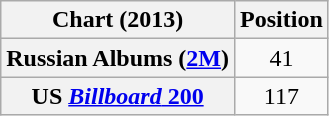<table class="wikitable plainrowheaders" style="text-align:center">
<tr>
<th scope="col">Chart (2013)</th>
<th scope="col">Position</th>
</tr>
<tr>
<th scope="row">Russian Albums (<a href='#'>2M</a>)</th>
<td>41</td>
</tr>
<tr>
<th scope="row">US <a href='#'><em>Billboard</em> 200</a></th>
<td>117</td>
</tr>
</table>
